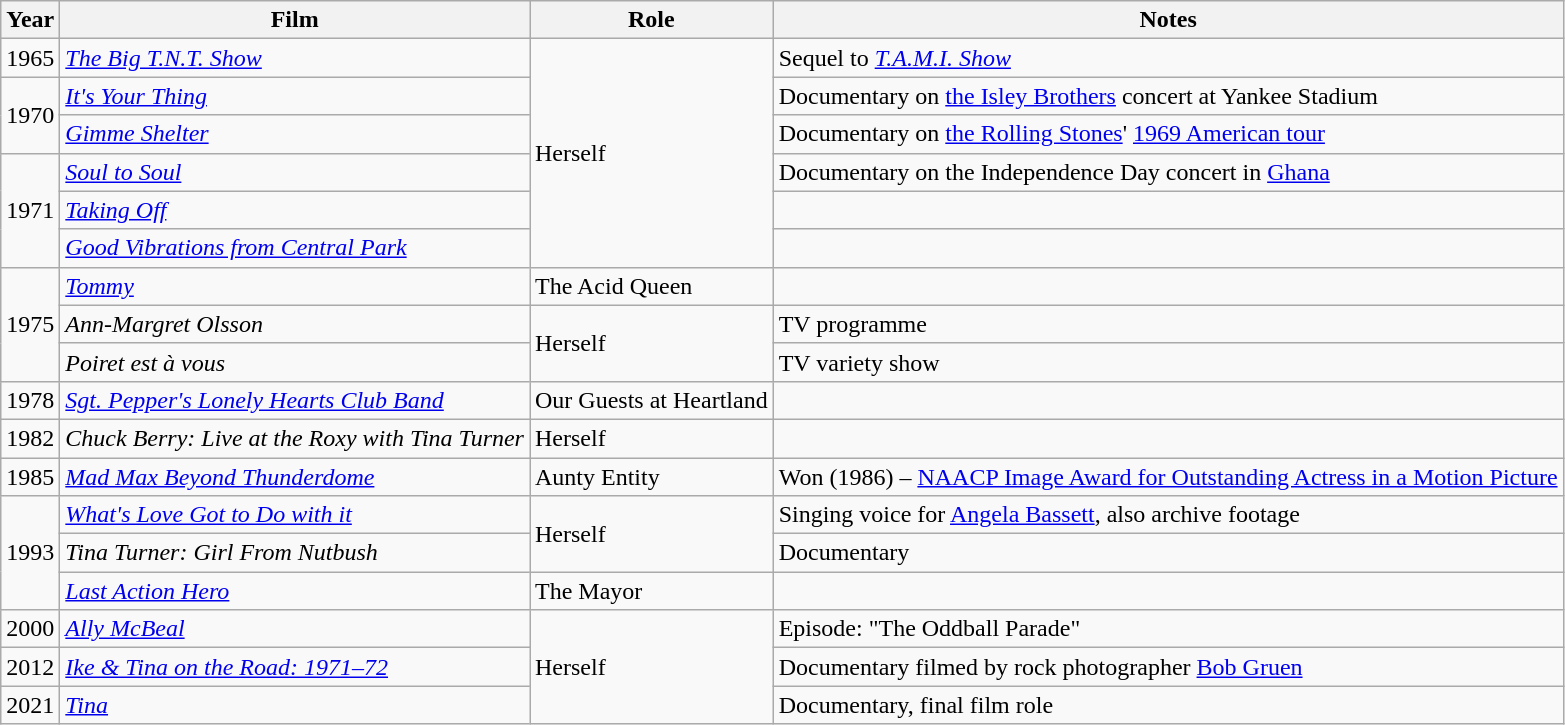<table class="wikitable sortable">
<tr style="text-align:center;">
<th>Year</th>
<th>Film</th>
<th>Role</th>
<th>Notes</th>
</tr>
<tr>
<td>1965</td>
<td><em><a href='#'>The Big T.N.T. Show</a></em></td>
<td rowspan="6">Herself</td>
<td>Sequel to <em><a href='#'>T.A.M.I. Show</a></em></td>
</tr>
<tr>
<td rowspan="2">1970</td>
<td><em><a href='#'>It's Your Thing</a></em></td>
<td>Documentary on <a href='#'>the Isley Brothers</a> concert at Yankee Stadium</td>
</tr>
<tr>
<td><em><a href='#'>Gimme Shelter</a></em></td>
<td>Documentary on <a href='#'>the Rolling Stones</a>' <a href='#'>1969 American tour</a></td>
</tr>
<tr>
<td rowspan="3">1971</td>
<td><em><a href='#'>Soul to Soul</a></em></td>
<td>Documentary on the Independence Day concert in <a href='#'>Ghana</a></td>
</tr>
<tr>
<td><em><a href='#'>Taking Off</a></em></td>
<td></td>
</tr>
<tr>
<td><em><a href='#'>Good Vibrations from Central Park</a></em></td>
<td></td>
</tr>
<tr>
<td rowspan="3">1975</td>
<td><em><a href='#'>Tommy</a></em></td>
<td>The Acid Queen</td>
<td></td>
</tr>
<tr>
<td><em>Ann-Margret Olsson</em></td>
<td rowspan="2">Herself</td>
<td>TV programme</td>
</tr>
<tr>
<td><em>Poiret est à vous</em></td>
<td>TV variety show</td>
</tr>
<tr>
<td>1978</td>
<td><em><a href='#'>Sgt. Pepper's Lonely Hearts Club Band</a></em></td>
<td>Our Guests at Heartland</td>
<td></td>
</tr>
<tr>
<td>1982</td>
<td><em>Chuck Berry: Live at the Roxy with Tina Turner</em></td>
<td>Herself</td>
<td></td>
</tr>
<tr>
<td>1985</td>
<td><em><a href='#'>Mad Max Beyond Thunderdome</a></em></td>
<td>Aunty Entity</td>
<td>Won (1986) – <a href='#'>NAACP Image Award for Outstanding Actress in a Motion Picture</a></td>
</tr>
<tr>
<td rowspan="3">1993</td>
<td><em><a href='#'>What's Love Got to Do with it</a></em></td>
<td rowspan="2">Herself</td>
<td>Singing voice for <a href='#'>Angela Bassett</a>, also archive footage</td>
</tr>
<tr>
<td><em>Tina Turner: Girl From Nutbush</em></td>
<td>Documentary</td>
</tr>
<tr>
<td><em><a href='#'>Last Action Hero</a></em></td>
<td>The Mayor</td>
<td></td>
</tr>
<tr>
<td>2000</td>
<td><em><a href='#'>Ally McBeal</a></em></td>
<td rowspan="3">Herself</td>
<td>Episode: "The Oddball Parade"</td>
</tr>
<tr>
<td>2012</td>
<td><em><a href='#'>Ike & Tina on the Road: 1971–72</a></em></td>
<td>Documentary filmed by rock photographer <a href='#'>Bob Gruen</a></td>
</tr>
<tr>
<td>2021</td>
<td><em><a href='#'>Tina</a></em></td>
<td>Documentary, final film role</td>
</tr>
</table>
